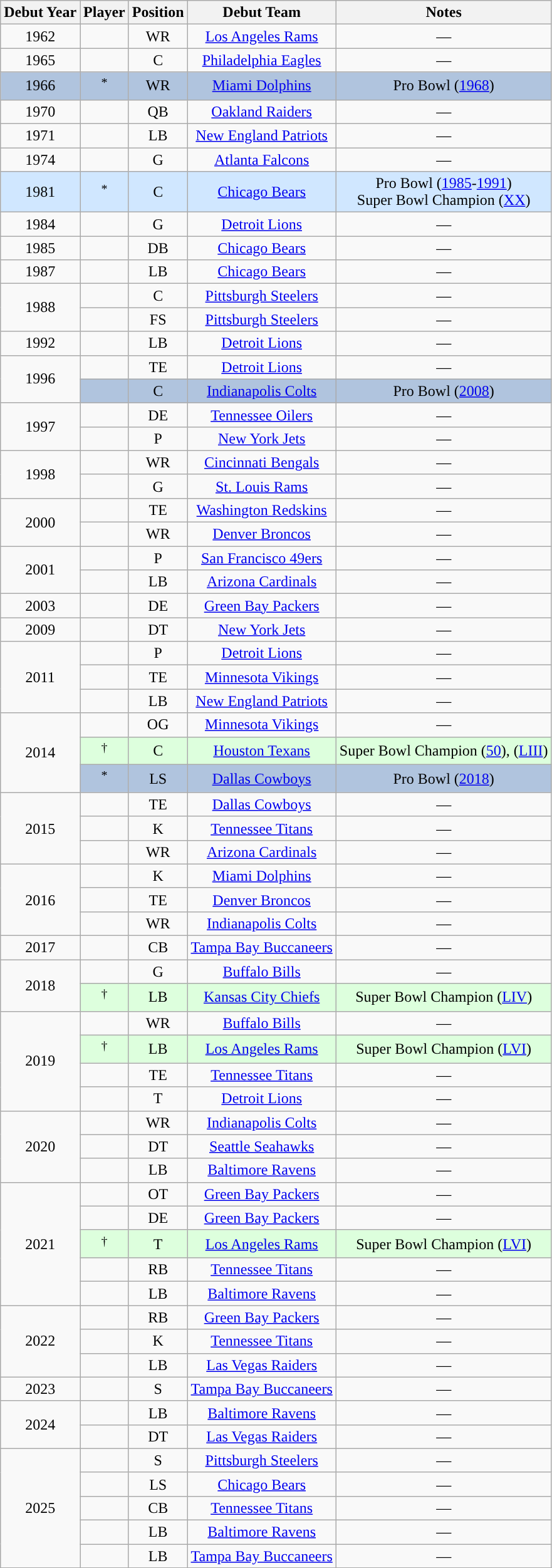<table class="wikitable sortable" style="text-align: center;">
<tr>
<th>Debut Year</th>
<th>Player</th>
<th>Position</th>
<th>Debut Team</th>
<th>Notes</th>
</tr>
<tr>
<td align="center">1962</td>
<td align="center"></td>
<td align="center">WR</td>
<td align="center"><a href='#'>Los Angeles Rams</a></td>
<td align="center">—</td>
</tr>
<tr>
<td align="center">1965</td>
<td align="center"></td>
<td align="center">C</td>
<td align="center"><a href='#'>Philadelphia Eagles</a></td>
<td align="center">—</td>
</tr>
<tr style="background-color:lightsteelblue">
<td align="center">1966</td>
<td align="center"><sup>*</sup></td>
<td align="center">WR</td>
<td align="center"><a href='#'>Miami Dolphins</a></td>
<td>Pro Bowl (<a href='#'>1968</a>)</td>
</tr>
<tr>
<td align="center">1970</td>
<td align="center"></td>
<td align="center">QB</td>
<td align="center"><a href='#'>Oakland Raiders</a></td>
<td align="center">—</td>
</tr>
<tr>
<td align="center">1971</td>
<td align="center"></td>
<td align="center">LB</td>
<td align="center"><a href='#'>New England Patriots</a></td>
<td align="center">—</td>
</tr>
<tr>
<td align="center">1974</td>
<td align="center"></td>
<td align="center">G</td>
<td align="center"><a href='#'>Atlanta Falcons</a></td>
<td align="center">—</td>
</tr>
<tr bgcolor="#D0E7FF">
<td align="center">1981</td>
<td align="center"><sup>*</sup></td>
<td align="center">C</td>
<td align="center"><a href='#'>Chicago Bears</a></td>
<td>Pro Bowl (<a href='#'>1985</a>-<a href='#'>1991</a>)<br>Super Bowl Champion (<a href='#'>XX</a>)</td>
</tr>
<tr>
<td align="center">1984</td>
<td align="center"></td>
<td align="center">G</td>
<td align="center"><a href='#'>Detroit Lions</a></td>
<td align="center">—</td>
</tr>
<tr>
<td align="center">1985</td>
<td align="center"></td>
<td align="center">DB</td>
<td align="center"><a href='#'>Chicago Bears</a></td>
<td align="center">—</td>
</tr>
<tr>
<td align="center">1987</td>
<td align="center"></td>
<td align="center">LB</td>
<td align="center"><a href='#'>Chicago Bears</a></td>
<td align="center">—</td>
</tr>
<tr>
<td rowspan="2">1988</td>
<td align="center"></td>
<td align="center">C</td>
<td align="center"><a href='#'>Pittsburgh Steelers</a></td>
<td align="center">—</td>
</tr>
<tr>
<td align="center"></td>
<td align="center">FS</td>
<td align="center"><a href='#'>Pittsburgh Steelers</a></td>
<td align="center">—</td>
</tr>
<tr>
<td align="center">1992</td>
<td align="center"></td>
<td align="center">LB</td>
<td align="center"><a href='#'>Detroit Lions</a></td>
<td align="center">—</td>
</tr>
<tr>
<td rowspan="2">1996</td>
<td align="center"></td>
<td align="center">TE</td>
<td align="center"><a href='#'>Detroit Lions</a></td>
<td align="center">—</td>
</tr>
<tr style="background-color:lightsteelblue">
<td align="center"></td>
<td align="center">C</td>
<td align="center"><a href='#'>Indianapolis Colts</a></td>
<td>Pro Bowl (<a href='#'>2008</a>)</td>
</tr>
<tr>
<td rowspan="2">1997</td>
<td align="center"></td>
<td align="center">DE</td>
<td align="center"><a href='#'>Tennessee Oilers</a></td>
<td align="center">—</td>
</tr>
<tr>
<td align="center"></td>
<td align="center">P</td>
<td align="center"><a href='#'>New York Jets</a></td>
<td align="center">—</td>
</tr>
<tr>
<td rowspan="2">1998</td>
<td align="center"></td>
<td align="center">WR</td>
<td align="center"><a href='#'>Cincinnati Bengals</a></td>
<td align="center">—</td>
</tr>
<tr>
<td align="center"></td>
<td align="center">G</td>
<td align="center"><a href='#'>St. Louis Rams</a></td>
<td align="center">—</td>
</tr>
<tr>
<td rowspan="2">2000</td>
<td align="center"></td>
<td align="center">TE</td>
<td align="center"><a href='#'>Washington Redskins</a></td>
<td align="center">—</td>
</tr>
<tr>
<td align="center"></td>
<td align="center">WR</td>
<td align="center"><a href='#'>Denver Broncos</a></td>
<td align="center">—</td>
</tr>
<tr>
<td rowspan="2">2001</td>
<td align="center"></td>
<td align="center">P</td>
<td align="center"><a href='#'>San Francisco 49ers</a></td>
<td align="center">—</td>
</tr>
<tr>
<td align="center"></td>
<td align="center">LB</td>
<td align="center"><a href='#'>Arizona Cardinals</a></td>
<td align="center">—</td>
</tr>
<tr>
<td align="center">2003</td>
<td align="center"></td>
<td align="center">DE</td>
<td align="center"><a href='#'>Green Bay Packers</a></td>
<td align="center">—</td>
</tr>
<tr>
<td align="center">2009</td>
<td align="center"></td>
<td align="center">DT</td>
<td align="center"><a href='#'>New York Jets</a></td>
<td align="center">—</td>
</tr>
<tr>
<td rowspan="3">2011</td>
<td align="center"></td>
<td align="center">P</td>
<td align="center"><a href='#'>Detroit Lions</a></td>
<td align="center">—</td>
</tr>
<tr>
<td align="center"></td>
<td align="center">TE</td>
<td align="center"><a href='#'>Minnesota Vikings</a></td>
<td align="center">—</td>
</tr>
<tr>
<td align="center"></td>
<td align="center">LB</td>
<td align="center"><a href='#'>New England Patriots</a></td>
<td align="center">—</td>
</tr>
<tr>
<td rowspan="3">2014</td>
<td align="center"></td>
<td align="center">OG</td>
<td align="center"><a href='#'>Minnesota Vikings</a></td>
<td align="center">—</td>
</tr>
<tr bgcolor="#DDFFDD">
<td align="center"><sup>†</sup></td>
<td align="center">C</td>
<td align="center"><a href='#'>Houston Texans</a></td>
<td>Super Bowl Champion (<a href='#'>50</a>), (<a href='#'>LIII</a>)</td>
</tr>
<tr style="background-color:lightsteelblue">
<td align="center"><sup>*</sup></td>
<td align="center">LS</td>
<td align="center"><a href='#'>Dallas Cowboys</a></td>
<td>Pro Bowl (<a href='#'>2018</a>)</td>
</tr>
<tr>
<td rowspan="3">2015</td>
<td align="center"></td>
<td align="center">TE</td>
<td align="center"><a href='#'>Dallas Cowboys</a></td>
<td align="center">—</td>
</tr>
<tr>
<td align="center"></td>
<td align="center">K</td>
<td align="center"><a href='#'>Tennessee Titans</a></td>
<td align="center">—</td>
</tr>
<tr>
<td align="center"></td>
<td align="center">WR</td>
<td align="center"><a href='#'>Arizona Cardinals</a></td>
<td align="center">—</td>
</tr>
<tr>
<td rowspan="3">2016</td>
<td align="center"></td>
<td align="center">K</td>
<td align="center"><a href='#'>Miami Dolphins</a></td>
<td align="center">—</td>
</tr>
<tr>
<td align="center"></td>
<td align="center">TE</td>
<td align="center"><a href='#'>Denver Broncos</a></td>
<td align="center">—</td>
</tr>
<tr>
<td align="center"></td>
<td align="center">WR</td>
<td align="center"><a href='#'>Indianapolis Colts</a></td>
<td align="center">—</td>
</tr>
<tr>
<td align="center">2017</td>
<td align="center"></td>
<td align="center">CB</td>
<td align="center"><a href='#'>Tampa Bay Buccaneers</a></td>
<td align="center">—</td>
</tr>
<tr>
<td rowspan="2">2018</td>
<td align="center"></td>
<td align="center">G</td>
<td align="center"><a href='#'>Buffalo Bills</a></td>
<td align="center">—</td>
</tr>
<tr bgcolor="#DDFFDD">
<td align="center"><sup>†</sup></td>
<td align="center">LB</td>
<td align="center"><a href='#'>Kansas City Chiefs</a></td>
<td>Super Bowl Champion (<a href='#'>LIV</a>)</td>
</tr>
<tr>
<td rowspan="4">2019</td>
<td align="center"></td>
<td align="center">WR</td>
<td align="center"><a href='#'>Buffalo Bills</a></td>
<td align="center">—</td>
</tr>
<tr bgcolor="#DDFFDD">
<td align="center"><sup>†</sup></td>
<td align="center">LB</td>
<td align="center"><a href='#'>Los Angeles Rams</a></td>
<td>Super Bowl Champion (<a href='#'>LVI</a>)</td>
</tr>
<tr>
<td align="center"></td>
<td align="center">TE</td>
<td align="center"><a href='#'>Tennessee Titans</a></td>
<td align="center">—</td>
</tr>
<tr>
<td align="center"></td>
<td align="center">T</td>
<td align="center"><a href='#'>Detroit Lions</a></td>
<td align="center">—</td>
</tr>
<tr>
<td rowspan="3">2020</td>
<td align="center"></td>
<td align="center">WR</td>
<td align="center"><a href='#'>Indianapolis Colts</a></td>
<td align="center">—</td>
</tr>
<tr>
<td align="center"></td>
<td align="center">DT</td>
<td align="center"><a href='#'>Seattle Seahawks</a></td>
<td align="center">—</td>
</tr>
<tr>
<td align="center"></td>
<td align="center">LB</td>
<td align="center"><a href='#'>Baltimore Ravens</a></td>
<td align="center">—</td>
</tr>
<tr>
<td rowspan="5">2021</td>
<td align="center"></td>
<td align="center">OT</td>
<td align="center"><a href='#'>Green Bay Packers</a></td>
<td align="center">—</td>
</tr>
<tr>
<td align="center"></td>
<td align="center">DE</td>
<td align="center"><a href='#'>Green Bay Packers</a></td>
<td align="center">—</td>
</tr>
<tr bgcolor="#DDFFDD">
<td align="center"><sup>†</sup></td>
<td align="center">T</td>
<td align="center"><a href='#'>Los Angeles Rams</a></td>
<td>Super Bowl Champion (<a href='#'>LVI</a>)</td>
</tr>
<tr>
<td align="center"></td>
<td align="center">RB</td>
<td align="center"><a href='#'>Tennessee Titans</a></td>
<td align="center">—</td>
</tr>
<tr>
<td align="center"></td>
<td align="center">LB</td>
<td align="center"><a href='#'>Baltimore Ravens</a></td>
<td align="center">—</td>
</tr>
<tr>
<td rowspan="3">2022</td>
<td align="center"></td>
<td align="center">RB</td>
<td align="center"><a href='#'>Green Bay Packers</a></td>
<td align="center">—</td>
</tr>
<tr>
<td align="center"></td>
<td align="center">K</td>
<td align="center"><a href='#'>Tennessee Titans</a></td>
<td align="center">—</td>
</tr>
<tr>
<td align="center"></td>
<td align="center">LB</td>
<td align="center"><a href='#'>Las Vegas Raiders</a></td>
<td align="center">—</td>
</tr>
<tr>
<td align="center">2023</td>
<td align="center"></td>
<td align="center">S</td>
<td align="center"><a href='#'>Tampa Bay Buccaneers</a></td>
<td align="center">—</td>
</tr>
<tr>
<td rowspan="2">2024</td>
<td align="center"></td>
<td align="center">LB</td>
<td align="center"><a href='#'>Baltimore Ravens</a></td>
<td align="center">—</td>
</tr>
<tr>
<td align="center"></td>
<td align="center">DT</td>
<td align="center"><a href='#'>Las Vegas Raiders</a></td>
<td align="center">—</td>
</tr>
<tr>
<td rowspan="5">2025</td>
<td align="center"></td>
<td align="center">S</td>
<td align="center"><a href='#'>Pittsburgh Steelers</a></td>
<td align="center">—</td>
</tr>
<tr>
<td align="center"></td>
<td align="center">LS</td>
<td align="center"><a href='#'>Chicago Bears</a></td>
<td align="center">—</td>
</tr>
<tr>
<td align="center"></td>
<td align="center">CB</td>
<td align="center"><a href='#'>Tennessee Titans</a></td>
<td align="center">—</td>
</tr>
<tr>
<td align="center"></td>
<td align="center">LB</td>
<td align="center"><a href='#'>Baltimore Ravens</a></td>
<td align="center">—</td>
</tr>
<tr>
<td align="center"></td>
<td align="center">LB</td>
<td align="center"><a href='#'>Tampa Bay Buccaneers</a></td>
<td align="center">—</td>
</tr>
<tr>
</tr>
</table>
